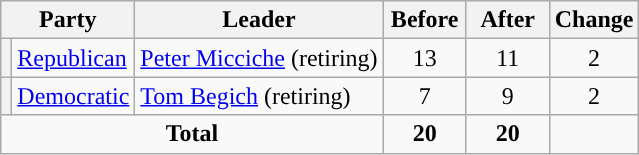<table class="wikitable" style="text-align:center;">
<tr>
<th colspan="2">Party</th>
<th>Leader</th>
<th style="width:3em">Before</th>
<th style="width:3em">After</th>
<th style="width:3em">Change</th>
</tr>
<tr>
<th style="background-color:"></th>
<td style="text-align:left;"><a href='#'>Republican</a></td>
<td style="text-align:left;"><a href='#'>Peter Micciche</a> (retiring)</td>
<td>13</td>
<td>11</td>
<td> 2</td>
</tr>
<tr>
<th style="background-color:"></th>
<td style="text-align:left;"><a href='#'>Democratic</a></td>
<td style="text-align:left;"><a href='#'>Tom Begich</a> (retiring)</td>
<td>7</td>
<td>9</td>
<td> 2</td>
</tr>
<tr>
<td colspan="3"><strong>Total</strong></td>
<td><strong>20</strong></td>
<td><strong>20</strong></td>
<td></td>
</tr>
</table>
